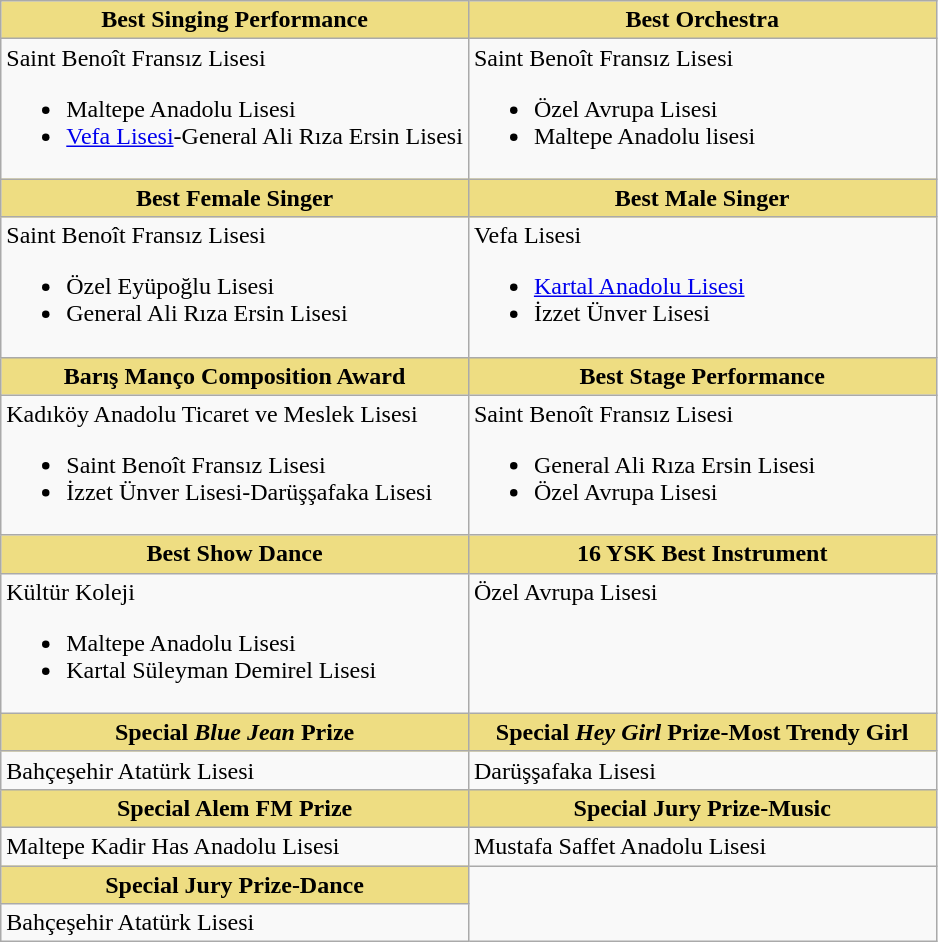<table class=wikitable>
<tr>
<th style="background:#EEDD82; width:50%">Best Singing Performance</th>
<th style="background:#EEDD82; width:50%">Best Orchestra</th>
</tr>
<tr>
<td valign="top">Saint Benoît Fransız Lisesi<br><ul><li>Maltepe Anadolu Lisesi</li><li><a href='#'>Vefa Lisesi</a>-General Ali Rıza Ersin Lisesi</li></ul></td>
<td valign="top">Saint Benoît Fransız Lisesi<br><ul><li>Özel Avrupa Lisesi</li><li>Maltepe Anadolu lisesi</li></ul></td>
</tr>
<tr>
<th style="background:#EEDD82; width:50%">Best Female Singer</th>
<th style="background:#EEDD82; width:50%">Best Male Singer</th>
</tr>
<tr>
<td valign="top">Saint Benoît Fransız Lisesi<br><ul><li>Özel Eyüpoğlu Lisesi</li><li>General Ali Rıza Ersin Lisesi</li></ul></td>
<td valign="top">Vefa Lisesi<br><ul><li><a href='#'>Kartal Anadolu Lisesi</a></li><li>İzzet Ünver Lisesi</li></ul></td>
</tr>
<tr>
<th style="background:#EEDD82; width:50%">Barış Manço Composition Award</th>
<th style="background:#EEDD82; width:50%">Best Stage Performance</th>
</tr>
<tr>
<td valign="top">Kadıköy Anadolu Ticaret ve Meslek Lisesi<br><ul><li>Saint Benoît Fransız Lisesi</li><li>İzzet Ünver Lisesi-Darüşşafaka Lisesi</li></ul></td>
<td valign="top">Saint Benoît Fransız Lisesi<br><ul><li>General Ali Rıza Ersin Lisesi</li><li>Özel Avrupa Lisesi</li></ul></td>
</tr>
<tr>
<th style="background:#EEDD82; width:50%">Best Show Dance</th>
<th style="background:#EEDD82; width:50%">16 YSK Best Instrument</th>
</tr>
<tr>
<td valign="top">Kültür Koleji<br><ul><li>Maltepe Anadolu Lisesi</li><li>Kartal Süleyman Demirel Lisesi</li></ul></td>
<td valign="top">Özel Avrupa Lisesi</td>
</tr>
<tr>
<th style="background:#EEDD82; width:50%">Special <em>Blue Jean</em> Prize</th>
<th style="background:#EEDD82; width:50%">Special <em>Hey Girl</em> Prize-Most Trendy Girl</th>
</tr>
<tr>
<td valign="top">Bahçeşehir Atatürk Lisesi</td>
<td valign="top">Darüşşafaka Lisesi</td>
</tr>
<tr>
<th style="background:#EEDD82; width:50%">Special Alem FM Prize</th>
<th style="background:#EEDD82; width:50%">Special Jury Prize-Music</th>
</tr>
<tr>
<td valign="top">Maltepe Kadir Has Anadolu Lisesi</td>
<td valign="top">Mustafa Saffet Anadolu Lisesi</td>
</tr>
<tr>
<th style="background:#EEDD82; width:50%">Special Jury Prize-Dance</th>
</tr>
<tr>
<td valign="top">Bahçeşehir Atatürk Lisesi</td>
</tr>
</table>
